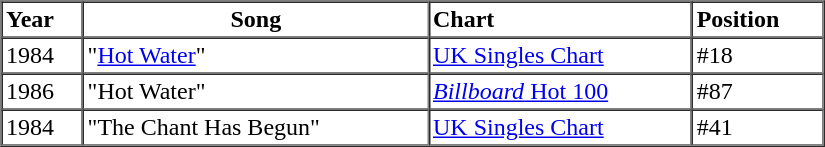<table border="1" cellspacing="0" cellpadding="2" style="width:550px;">
<tr>
<th align="left">Year</th>
<th align="lefr">Song</th>
<th align="left">Chart</th>
<th align="left">Position</th>
</tr>
<tr>
<td>1984</td>
<td>"<a href='#'>Hot Water</a>"</td>
<td><a href='#'>UK Singles Chart</a></td>
<td>#18</td>
</tr>
<tr>
<td>1986</td>
<td>"Hot Water"</td>
<td><a href='#'><em>Billboard</em> Hot 100</a></td>
<td>#87</td>
</tr>
<tr>
<td>1984</td>
<td>"The Chant Has Begun"</td>
<td><a href='#'>UK Singles Chart</a></td>
<td>#41</td>
</tr>
</table>
